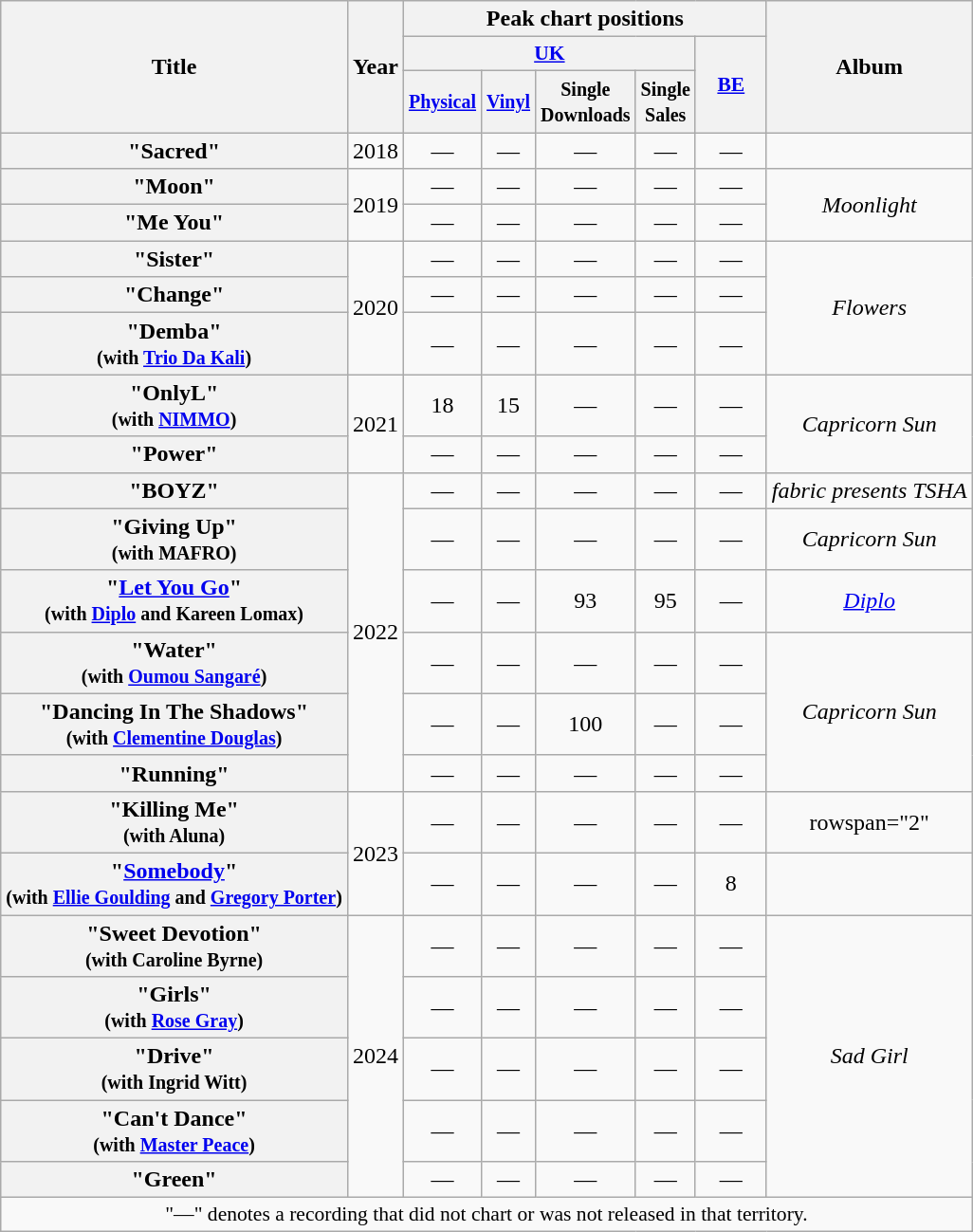<table class="wikitable plainrowheaders" style="text-align:center;">
<tr>
<th rowspan="3" scope="col">Title</th>
<th rowspan="3" scope="col">Year</th>
<th colspan="5" scope="col">Peak chart positions</th>
<th rowspan="3">Album</th>
</tr>
<tr>
<th colspan="4" scope="col" style="width:3em;font-size:90%;"><a href='#'>UK</a><br></th>
<th rowspan="2" scope="col" style="width:3em;font-size:90%;"><a href='#'>BE</a><br></th>
</tr>
<tr>
<th><a href='#'><small>Physical</small></a></th>
<th><a href='#'><small>Vinyl</small></a></th>
<th><small>Single</small><br><small>Downloads</small></th>
<th><small>Single</small><br><small>Sales</small></th>
</tr>
<tr>
<th scope="row">"Sacred"</th>
<td>2018</td>
<td>—</td>
<td>—</td>
<td>—</td>
<td>—</td>
<td>—</td>
<td></td>
</tr>
<tr>
<th scope="row">"Moon"</th>
<td rowspan="2">2019</td>
<td>—</td>
<td>—</td>
<td>—</td>
<td>—</td>
<td>—</td>
<td rowspan="2"><em>Moonlight</em></td>
</tr>
<tr>
<th scope="row">"Me You"</th>
<td>—</td>
<td>—</td>
<td>—</td>
<td>—</td>
<td>—</td>
</tr>
<tr>
<th scope="row">"Sister"</th>
<td rowspan="3">2020</td>
<td>—</td>
<td>—</td>
<td>—</td>
<td>—</td>
<td>—</td>
<td rowspan="3"><em>Flowers</em></td>
</tr>
<tr>
<th scope="row">"Change"<br></th>
<td>—</td>
<td>—</td>
<td>—</td>
<td>—</td>
<td>—</td>
</tr>
<tr>
<th scope="row">"Demba"<br><small>(with <a href='#'>Trio Da Kali</a>)</small></th>
<td>—</td>
<td>—</td>
<td>—</td>
<td>—</td>
<td>—</td>
</tr>
<tr>
<th scope="row">"OnlyL"<br><small>(with <a href='#'>NIMMO</a>)</small></th>
<td rowspan="2">2021</td>
<td>18</td>
<td>15</td>
<td>—</td>
<td>—</td>
<td>—</td>
<td rowspan="2"><em>Capricorn Sun</em></td>
</tr>
<tr>
<th scope="row">"Power"</th>
<td>—</td>
<td>—</td>
<td>—</td>
<td>—</td>
<td>—</td>
</tr>
<tr>
<th scope="row">"BOYZ"</th>
<td rowspan="6">2022</td>
<td>—</td>
<td>—</td>
<td>—</td>
<td>—</td>
<td>—</td>
<td><em>fabric presents TSHA</em></td>
</tr>
<tr>
<th scope="row">"Giving Up"<br><small>(with MAFRO)</small></th>
<td>—</td>
<td>—</td>
<td>—</td>
<td>—</td>
<td>—</td>
<td><em>Capricorn Sun</em></td>
</tr>
<tr>
<th scope="row">"<a href='#'>Let You Go</a>"<br><small>(with <a href='#'>Diplo</a> and Kareen Lomax)</small></th>
<td>—</td>
<td>—</td>
<td>93</td>
<td>95</td>
<td>—</td>
<td><em><a href='#'>Diplo</a></em></td>
</tr>
<tr>
<th scope="row">"Water"<br><small>(with <a href='#'>Oumou Sangaré</a>)</small></th>
<td>—</td>
<td>—</td>
<td>—</td>
<td>—</td>
<td>—</td>
<td rowspan="3"><em>Capricorn Sun</em></td>
</tr>
<tr>
<th scope="row">"Dancing In The Shadows"<br><small>(with <a href='#'>Clementine Douglas</a>)</small></th>
<td>—</td>
<td>—</td>
<td>100</td>
<td>—</td>
<td>—</td>
</tr>
<tr>
<th scope="row">"Running"</th>
<td>—</td>
<td>—</td>
<td>—</td>
<td>—</td>
<td>—</td>
</tr>
<tr>
<th scope="row">"Killing Me"<br><small>(with Aluna)</small></th>
<td rowspan="2">2023</td>
<td>—</td>
<td>—</td>
<td>—</td>
<td>—</td>
<td>—</td>
<td>rowspan="2" </td>
</tr>
<tr>
<th scope="row">"<a href='#'>Somebody</a>"<br><small>(with <a href='#'>Ellie Goulding</a> and <a href='#'>Gregory Porter</a>)</small></th>
<td>—</td>
<td>—</td>
<td>—</td>
<td>—</td>
<td>8</td>
</tr>
<tr>
<th scope="row">"Sweet Devotion"<br><small>(with Caroline Byrne)</small></th>
<td rowspan="5">2024</td>
<td>—</td>
<td>—</td>
<td>—</td>
<td>—</td>
<td>—</td>
<td rowspan="5"><em>Sad Girl</em></td>
</tr>
<tr>
<th scope="row">"Girls"<br><small>(with <a href='#'>Rose Gray</a>)</small></th>
<td>—</td>
<td>—</td>
<td>—</td>
<td>—</td>
<td>—</td>
</tr>
<tr>
<th scope="row">"Drive"<br><small>(with Ingrid Witt)</small></th>
<td>—</td>
<td>—</td>
<td>—</td>
<td>—</td>
<td>—</td>
</tr>
<tr>
<th scope="row">"Can't Dance"<br><small>(with <a href='#'>Master Peace</a>)</small></th>
<td>—</td>
<td>—</td>
<td>—</td>
<td>—</td>
<td>—</td>
</tr>
<tr>
<th scope="row">"Green"</th>
<td>—</td>
<td>—</td>
<td>—</td>
<td>—</td>
<td>—</td>
</tr>
<tr>
<td colspan="8" style="font-size:90%">"—" denotes a recording that did not chart or was not released in that territory.</td>
</tr>
</table>
